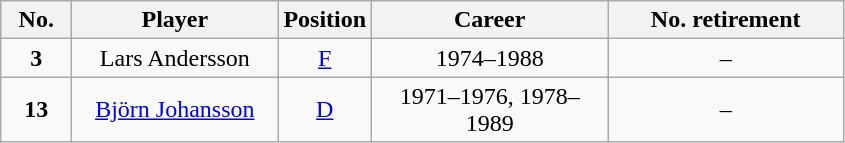<table class="wikitable sortable" style="text-align:center">
<tr>
<th width=40px>No.</th>
<th width=130px>Player</th>
<th width=40px>Position</th>
<th width=150px>Career</th>
<th width=150px>No. retirement</th>
</tr>
<tr>
<td><strong>3</strong></td>
<td>Lars Andersson</td>
<td><a href='#'>F</a></td>
<td>1974–1988</td>
<td>–</td>
</tr>
<tr>
<td><strong>13</strong></td>
<td><a href='#'>Björn Johansson</a></td>
<td><a href='#'>D</a></td>
<td>1971–1976, 1978–1989</td>
<td>–</td>
</tr>
</table>
